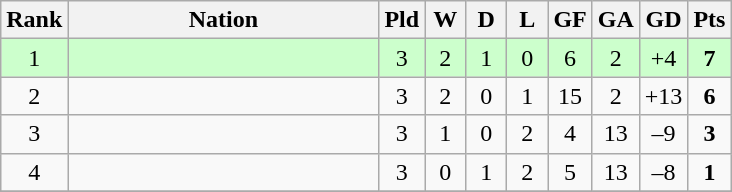<table class="wikitable" style="text-align: center;">
<tr>
<th width=5>Rank</th>
<th width=200>Nation</th>
<th width=20>Pld</th>
<th width=20>W</th>
<th width=20>D</th>
<th width=20>L</th>
<th width=20>GF</th>
<th width=20>GA</th>
<th width=25>GD</th>
<th width=20>Pts</th>
</tr>
<tr style="background:#ccffcc">
<td>1</td>
<td style="text-align:left"></td>
<td>3</td>
<td>2</td>
<td>1</td>
<td>0</td>
<td>6</td>
<td>2</td>
<td>+4</td>
<td><strong>7</strong></td>
</tr>
<tr>
<td>2</td>
<td style="text-align:left"></td>
<td>3</td>
<td>2</td>
<td>0</td>
<td>1</td>
<td>15</td>
<td>2</td>
<td>+13</td>
<td><strong>6</strong></td>
</tr>
<tr>
<td>3</td>
<td style="text-align:left"></td>
<td>3</td>
<td>1</td>
<td>0</td>
<td>2</td>
<td>4</td>
<td>13</td>
<td>–9</td>
<td><strong>3</strong></td>
</tr>
<tr>
<td>4</td>
<td style="text-align:left"></td>
<td>3</td>
<td>0</td>
<td>1</td>
<td>2</td>
<td>5</td>
<td>13</td>
<td>–8</td>
<td><strong>1</strong></td>
</tr>
<tr>
</tr>
</table>
